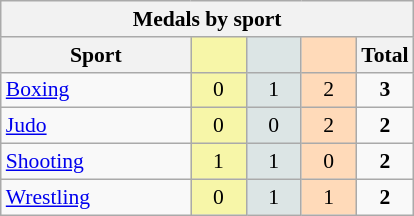<table class="wikitable" style="font-size:90%; text-align:center;">
<tr>
<th colspan="5">Medals by sport</th>
</tr>
<tr>
<th width="120">Sport</th>
<th scope="col" width="30" style="background:#F7F6A8;"></th>
<th scope="col" width="30" style="background:#DCE5E5;"></th>
<th scope="col" width="30" style="background:#FFDAB9;"></th>
<th width="30">Total</th>
</tr>
<tr>
<td align="left"><a href='#'>Boxing</a></td>
<td style="background:#F7F6A8;">0</td>
<td style="background:#DCE5E5;">1</td>
<td style="background:#FFDAB9;">2</td>
<td><strong>3</strong></td>
</tr>
<tr>
<td align="left"><a href='#'>Judo</a></td>
<td style="background:#F7F6A8;">0</td>
<td style="background:#DCE5E5;">0</td>
<td style="background:#FFDAB9;">2</td>
<td><strong>2</strong></td>
</tr>
<tr>
<td align="left"><a href='#'>Shooting</a></td>
<td style="background:#F7F6A8;">1</td>
<td style="background:#DCE5E5;">1</td>
<td style="background:#FFDAB9;">0</td>
<td><strong>2</strong></td>
</tr>
<tr>
<td align="left"><a href='#'>Wrestling</a></td>
<td style="background:#F7F6A8;">0</td>
<td style="background:#DCE5E5;">1</td>
<td style="background:#FFDAB9;">1</td>
<td><strong>2</strong></td>
</tr>
</table>
